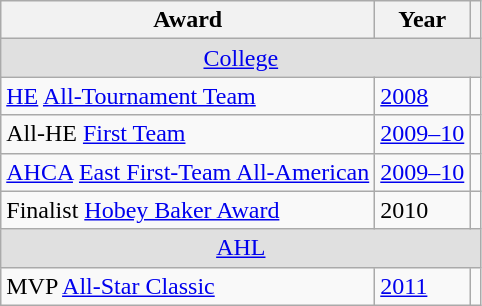<table class="wikitable">
<tr>
<th>Award</th>
<th>Year</th>
<th></th>
</tr>
<tr ALIGN="center" bgcolor="#e0e0e0">
<td colspan="3"><a href='#'>College</a></td>
</tr>
<tr>
<td><a href='#'>HE</a> <a href='#'>All-Tournament Team</a></td>
<td><a href='#'>2008</a></td>
<td></td>
</tr>
<tr>
<td>All-HE <a href='#'>First Team</a></td>
<td><a href='#'>2009–10</a></td>
<td></td>
</tr>
<tr>
<td><a href='#'>AHCA</a> <a href='#'>East First-Team All-American</a></td>
<td><a href='#'>2009–10</a></td>
<td></td>
</tr>
<tr>
<td>Finalist <a href='#'>Hobey Baker Award</a></td>
<td>2010</td>
<td></td>
</tr>
<tr ALIGN="center" bgcolor="#e0e0e0">
<td colspan="3"><a href='#'>AHL</a></td>
</tr>
<tr>
<td>MVP <a href='#'>All-Star Classic</a></td>
<td><a href='#'>2011</a></td>
<td></td>
</tr>
</table>
